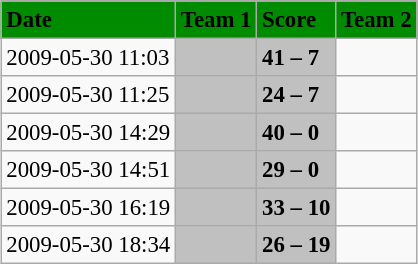<table class="wikitable" style="margin:0.5em auto; font-size:95%">
<tr bgcolor="#008B00">
<td><strong>Date</strong></td>
<td><strong>Team 1</strong></td>
<td><strong>Score</strong></td>
<td><strong>Team 2</strong></td>
</tr>
<tr>
<td>2009-05-30 11:03</td>
<td bgcolor="silver"><strong></strong></td>
<td bgcolor="silver"><strong>41 – 7</strong></td>
<td></td>
</tr>
<tr>
<td>2009-05-30 11:25</td>
<td bgcolor="silver"><strong></strong></td>
<td bgcolor="silver"><strong>24 – 7</strong></td>
<td></td>
</tr>
<tr>
<td>2009-05-30 14:29</td>
<td bgcolor="silver"><strong></strong></td>
<td bgcolor="silver"><strong>40 – 0</strong></td>
<td></td>
</tr>
<tr>
<td>2009-05-30 14:51</td>
<td bgcolor="silver"><strong></strong></td>
<td bgcolor="silver"><strong>29 – 0</strong></td>
<td></td>
</tr>
<tr>
<td>2009-05-30 16:19</td>
<td bgcolor="silver"><strong></strong></td>
<td bgcolor="silver"><strong>33 – 10</strong></td>
<td></td>
</tr>
<tr>
<td>2009-05-30 18:34</td>
<td bgcolor="silver"><strong></strong></td>
<td bgcolor="silver"><strong>26 – 19</strong></td>
<td></td>
</tr>
</table>
